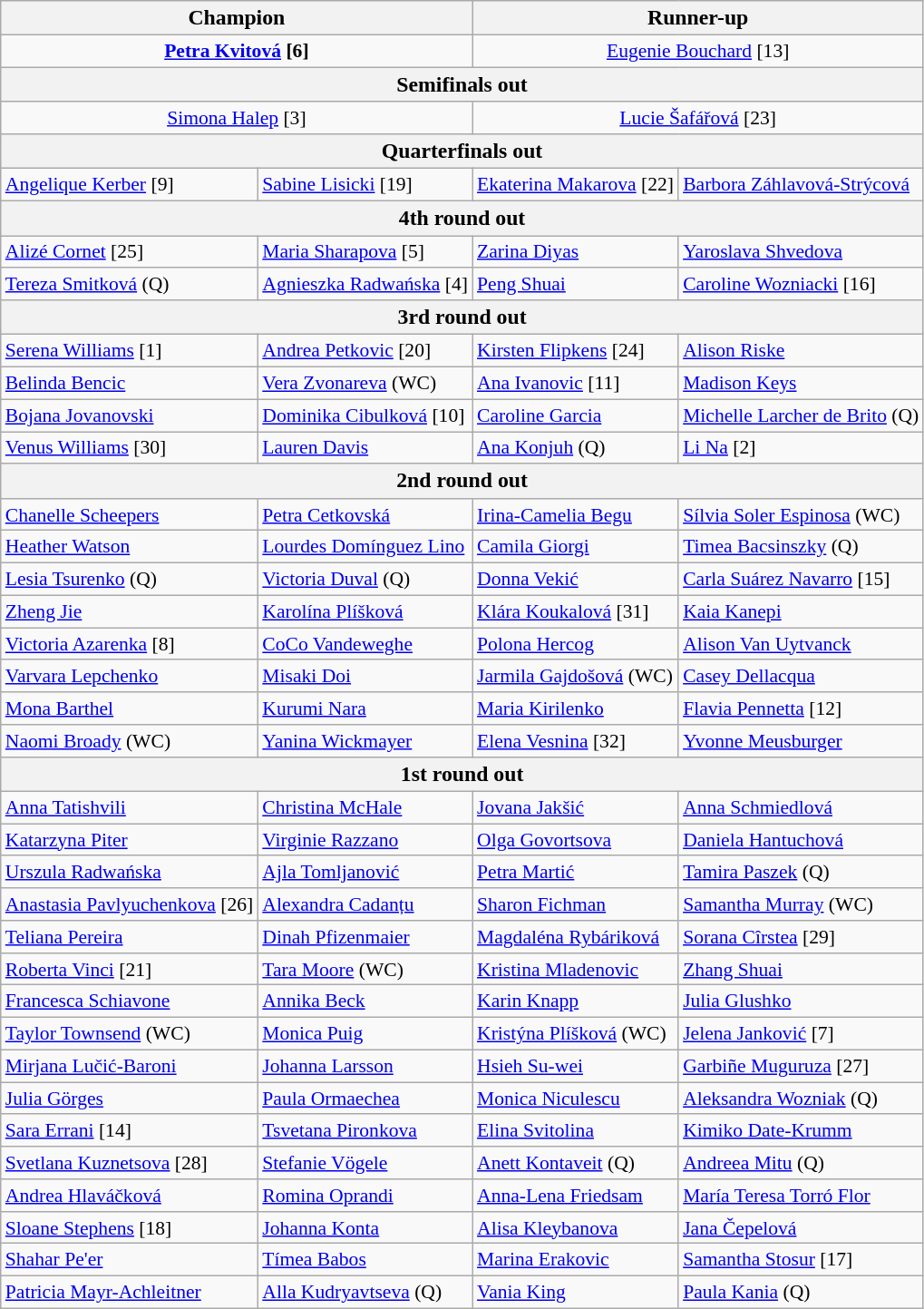<table class="wikitable collapsible collapsed" style="font-size:90%">
<tr style="font-size:110%">
<th colspan="2"><strong>Champion</strong></th>
<th colspan="2">Runner-up</th>
</tr>
<tr style="text-align:center;">
<td colspan="2"> <strong><a href='#'>Petra Kvitová</a> [6]</strong></td>
<td colspan="2"> <a href='#'>Eugenie Bouchard</a> [13]</td>
</tr>
<tr style="font-size:110%">
<th colspan="4">Semifinals out</th>
</tr>
<tr style="text-align:center;">
<td colspan="2"> <a href='#'>Simona Halep</a> [3]</td>
<td colspan="2"> <a href='#'>Lucie Šafářová</a> [23]</td>
</tr>
<tr style="font-size:110%">
<th colspan="4">Quarterfinals out</th>
</tr>
<tr>
<td> <a href='#'>Angelique Kerber</a> [9]</td>
<td> <a href='#'>Sabine Lisicki</a> [19]</td>
<td> <a href='#'>Ekaterina Makarova</a> [22]</td>
<td> <a href='#'>Barbora Záhlavová-Strýcová</a></td>
</tr>
<tr style="font-size:110%">
<th colspan="4">4th round out</th>
</tr>
<tr>
<td> <a href='#'>Alizé Cornet</a> [25]</td>
<td> <a href='#'>Maria Sharapova</a> [5]</td>
<td> <a href='#'>Zarina Diyas</a></td>
<td> <a href='#'>Yaroslava Shvedova</a></td>
</tr>
<tr>
<td> <a href='#'>Tereza Smitková</a> (Q)</td>
<td> <a href='#'>Agnieszka Radwańska</a> [4]</td>
<td> <a href='#'>Peng Shuai</a></td>
<td> <a href='#'>Caroline Wozniacki</a> [16]</td>
</tr>
<tr style="font-size:110%">
<th colspan="4">3rd round out</th>
</tr>
<tr>
<td> <a href='#'>Serena Williams</a> [1]</td>
<td> <a href='#'>Andrea Petkovic</a> [20]</td>
<td> <a href='#'>Kirsten Flipkens</a> [24]</td>
<td> <a href='#'>Alison Riske</a></td>
</tr>
<tr>
<td> <a href='#'>Belinda Bencic</a></td>
<td> <a href='#'>Vera Zvonareva</a> (WC)</td>
<td> <a href='#'>Ana Ivanovic</a> [11]</td>
<td> <a href='#'>Madison Keys</a></td>
</tr>
<tr>
<td> <a href='#'>Bojana Jovanovski</a></td>
<td> <a href='#'>Dominika Cibulková</a> [10]</td>
<td> <a href='#'>Caroline Garcia</a></td>
<td> <a href='#'>Michelle Larcher de Brito</a> (Q)</td>
</tr>
<tr>
<td> <a href='#'>Venus Williams</a> [30]</td>
<td> <a href='#'>Lauren Davis</a></td>
<td> <a href='#'>Ana Konjuh</a> (Q)</td>
<td> <a href='#'>Li Na</a> [2]</td>
</tr>
<tr style="font-size:110%">
<th colspan="4">2nd round out</th>
</tr>
<tr>
<td> <a href='#'>Chanelle Scheepers</a></td>
<td> <a href='#'>Petra Cetkovská</a></td>
<td> <a href='#'>Irina-Camelia Begu</a></td>
<td> <a href='#'>Sílvia Soler Espinosa</a> (WC)</td>
</tr>
<tr>
<td> <a href='#'>Heather Watson</a></td>
<td> <a href='#'>Lourdes Domínguez Lino</a></td>
<td> <a href='#'>Camila Giorgi</a></td>
<td> <a href='#'>Timea Bacsinszky</a> (Q)</td>
</tr>
<tr>
<td> <a href='#'>Lesia Tsurenko</a> (Q)</td>
<td> <a href='#'>Victoria Duval</a> (Q)</td>
<td> <a href='#'>Donna Vekić</a></td>
<td> <a href='#'>Carla Suárez Navarro</a> [15]</td>
</tr>
<tr>
<td> <a href='#'>Zheng Jie</a></td>
<td> <a href='#'>Karolína Plíšková</a></td>
<td> <a href='#'>Klára Koukalová</a> [31]</td>
<td> <a href='#'>Kaia Kanepi</a></td>
</tr>
<tr>
<td> <a href='#'>Victoria Azarenka</a> [8]</td>
<td> <a href='#'>CoCo Vandeweghe</a></td>
<td> <a href='#'>Polona Hercog</a></td>
<td> <a href='#'>Alison Van Uytvanck</a></td>
</tr>
<tr>
<td> <a href='#'>Varvara Lepchenko</a></td>
<td> <a href='#'>Misaki Doi</a></td>
<td> <a href='#'>Jarmila Gajdošová</a> (WC)</td>
<td> <a href='#'>Casey Dellacqua</a></td>
</tr>
<tr>
<td> <a href='#'>Mona Barthel</a></td>
<td> <a href='#'>Kurumi Nara</a></td>
<td> <a href='#'>Maria Kirilenko</a></td>
<td> <a href='#'>Flavia Pennetta</a> [12]</td>
</tr>
<tr>
<td> <a href='#'>Naomi Broady</a> (WC)</td>
<td> <a href='#'>Yanina Wickmayer</a></td>
<td> <a href='#'>Elena Vesnina</a> [32]</td>
<td> <a href='#'>Yvonne Meusburger</a></td>
</tr>
<tr style="font-size:110%">
<th colspan="4">1st round out</th>
</tr>
<tr>
<td> <a href='#'>Anna Tatishvili</a></td>
<td> <a href='#'>Christina McHale</a></td>
<td> <a href='#'>Jovana Jakšić</a></td>
<td> <a href='#'>Anna Schmiedlová</a></td>
</tr>
<tr>
<td> <a href='#'>Katarzyna Piter</a></td>
<td> <a href='#'>Virginie Razzano</a></td>
<td> <a href='#'>Olga Govortsova</a></td>
<td> <a href='#'>Daniela Hantuchová</a></td>
</tr>
<tr>
<td> <a href='#'>Urszula Radwańska</a></td>
<td> <a href='#'>Ajla Tomljanović</a></td>
<td> <a href='#'>Petra Martić</a></td>
<td> <a href='#'>Tamira Paszek</a> (Q)</td>
</tr>
<tr>
<td> <a href='#'>Anastasia Pavlyuchenkova</a> [26]</td>
<td> <a href='#'>Alexandra Cadanțu</a></td>
<td> <a href='#'>Sharon Fichman</a></td>
<td> <a href='#'>Samantha Murray</a> (WC)</td>
</tr>
<tr>
<td> <a href='#'>Teliana Pereira</a></td>
<td> <a href='#'>Dinah Pfizenmaier</a></td>
<td> <a href='#'>Magdaléna Rybáriková</a></td>
<td> <a href='#'>Sorana Cîrstea</a> [29]</td>
</tr>
<tr>
<td> <a href='#'>Roberta Vinci</a> [21]</td>
<td> <a href='#'>Tara Moore</a> (WC)</td>
<td> <a href='#'>Kristina Mladenovic</a></td>
<td> <a href='#'>Zhang Shuai</a></td>
</tr>
<tr>
<td> <a href='#'>Francesca Schiavone</a></td>
<td> <a href='#'>Annika Beck</a></td>
<td> <a href='#'>Karin Knapp</a></td>
<td> <a href='#'>Julia Glushko</a></td>
</tr>
<tr>
<td> <a href='#'>Taylor Townsend</a> (WC)</td>
<td> <a href='#'>Monica Puig</a></td>
<td> <a href='#'>Kristýna Plíšková</a> (WC)</td>
<td> <a href='#'>Jelena Janković</a> [7]</td>
</tr>
<tr>
<td> <a href='#'>Mirjana Lučić-Baroni</a></td>
<td> <a href='#'>Johanna Larsson</a></td>
<td> <a href='#'>Hsieh Su-wei</a></td>
<td> <a href='#'>Garbiñe Muguruza</a> [27]</td>
</tr>
<tr>
<td> <a href='#'>Julia Görges</a></td>
<td> <a href='#'>Paula Ormaechea</a></td>
<td> <a href='#'>Monica Niculescu</a></td>
<td> <a href='#'>Aleksandra Wozniak</a> (Q)</td>
</tr>
<tr>
<td> <a href='#'>Sara Errani</a> [14]</td>
<td> <a href='#'>Tsvetana Pironkova</a></td>
<td> <a href='#'>Elina Svitolina</a></td>
<td> <a href='#'>Kimiko Date-Krumm</a></td>
</tr>
<tr>
<td> <a href='#'>Svetlana Kuznetsova</a> [28]</td>
<td> <a href='#'>Stefanie Vögele</a></td>
<td> <a href='#'>Anett Kontaveit</a> (Q)</td>
<td> <a href='#'>Andreea Mitu</a> (Q)</td>
</tr>
<tr>
<td> <a href='#'>Andrea Hlaváčková</a></td>
<td> <a href='#'>Romina Oprandi</a></td>
<td> <a href='#'>Anna-Lena Friedsam</a></td>
<td> <a href='#'>María Teresa Torró Flor</a></td>
</tr>
<tr>
<td> <a href='#'>Sloane Stephens</a> [18]</td>
<td> <a href='#'>Johanna Konta</a></td>
<td> <a href='#'>Alisa Kleybanova</a></td>
<td> <a href='#'>Jana Čepelová</a></td>
</tr>
<tr>
<td> <a href='#'>Shahar Pe'er</a></td>
<td> <a href='#'>Tímea Babos</a></td>
<td> <a href='#'>Marina Erakovic</a></td>
<td> <a href='#'>Samantha Stosur</a> [17]</td>
</tr>
<tr>
<td> <a href='#'>Patricia Mayr-Achleitner</a></td>
<td> <a href='#'>Alla Kudryavtseva</a> (Q)</td>
<td> <a href='#'>Vania King</a></td>
<td> <a href='#'>Paula Kania</a> (Q)</td>
</tr>
</table>
